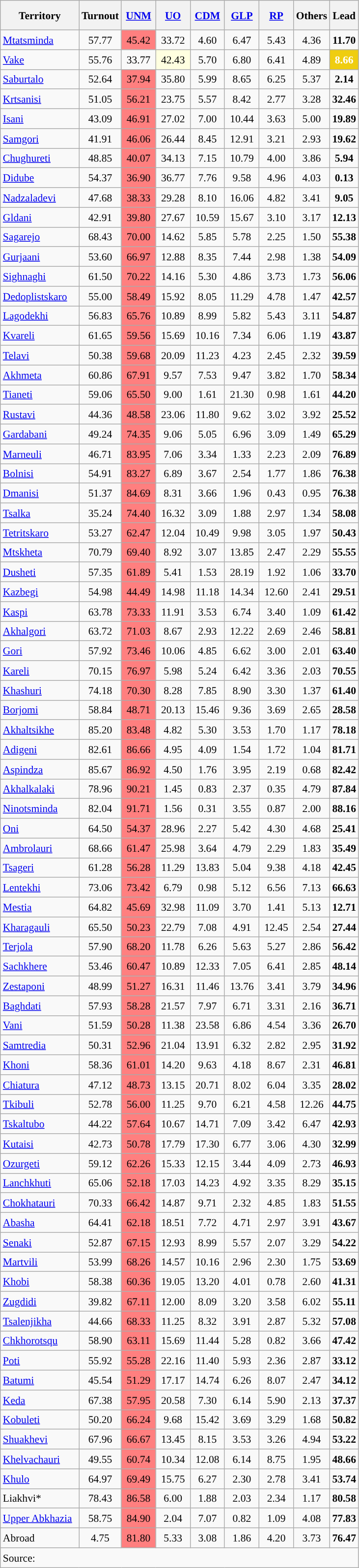<table class="wikitable sortable" style="text-align:center;font-size:90%;line-height:20px">
<tr style="height:40px;">
<th style="width:100px;">Territory</th>
<th style="width:40px;">Turnout</th>
<th style="width:40px;"><a href='#'>UNM</a></th>
<th style="width:40px;"><a href='#'>UO</a></th>
<th style="width:40px;"><a href='#'>CDM</a></th>
<th style="width:40px;"><a href='#'>GLP</a></th>
<th style="width:40px;"><a href='#'>RP</a></th>
<th style="width:40px;">Others</th>
<th style="width:30px;">Lead</th>
</tr>
<tr>
<td align="left"><a href='#'>Mtatsminda</a></td>
<td>57.77</td>
<td style="background:#FF7F7F;">45.42</td>
<td>33.72</td>
<td>4.60</td>
<td>6.47</td>
<td>5.43</td>
<td>4.36</td>
<td style="background:"><strong>11.70</strong></td>
</tr>
<tr>
<td align="left"><a href='#'>Vake</a></td>
<td>55.76</td>
<td>33.77</td>
<td style="background:#FFFFE0;">42.43</td>
<td>5.70</td>
<td>6.80</td>
<td>6.41</td>
<td>4.89</td>
<td style="background:#EFCD10; color:white;"><strong>8.66</strong></td>
</tr>
<tr>
<td align="left"><a href='#'>Saburtalo</a></td>
<td>52.64</td>
<td style="background:#FF7F7F;">37.94</td>
<td>35.80</td>
<td>5.99</td>
<td>8.65</td>
<td>6.25</td>
<td>5.37</td>
<td style="background:"><strong>2.14</strong></td>
</tr>
<tr>
<td align="left"><a href='#'>Krtsanisi</a></td>
<td>51.05</td>
<td style="background:#FF7F7F;">56.21</td>
<td>23.75</td>
<td>5.57</td>
<td>8.42</td>
<td>2.77</td>
<td>3.28</td>
<td style="background:"><strong>32.46</strong></td>
</tr>
<tr>
<td align="left"><a href='#'>Isani</a></td>
<td>43.09</td>
<td style="background:#FF7F7F;">46.91</td>
<td>27.02</td>
<td>7.00</td>
<td>10.44</td>
<td>3.63</td>
<td>5.00</td>
<td style="background:"><strong>19.89</strong></td>
</tr>
<tr>
<td align="left"><a href='#'>Samgori</a></td>
<td>41.91</td>
<td style="background:#FF7F7F;">46.06</td>
<td>26.44</td>
<td>8.45</td>
<td>12.91</td>
<td>3.21</td>
<td>2.93</td>
<td style="background:"><strong>19.62</strong></td>
</tr>
<tr>
<td align="left"><a href='#'>Chughureti</a></td>
<td>48.85</td>
<td style="background:#FF7F7F;">40.07</td>
<td>34.13</td>
<td>7.15</td>
<td>10.79</td>
<td>4.00</td>
<td>3.86</td>
<td style="background:"><strong>5.94</strong></td>
</tr>
<tr>
<td align="left"><a href='#'>Didube</a></td>
<td>54.37</td>
<td style="background:#FF7F7F;">36.90</td>
<td>36.77</td>
<td>7.76</td>
<td>9.58</td>
<td>4.96</td>
<td>4.03</td>
<td style="background:"><strong>0.13</strong></td>
</tr>
<tr>
<td align="left"><a href='#'>Nadzaladevi</a></td>
<td>47.68</td>
<td style="background:#FF7F7F;">38.33</td>
<td>29.28</td>
<td>8.10</td>
<td>16.06</td>
<td>4.82</td>
<td>3.41</td>
<td style="background:"><strong>9.05</strong></td>
</tr>
<tr>
<td align="left"><a href='#'>Gldani</a></td>
<td>42.91</td>
<td style="background:#FF7F7F;">39.80</td>
<td>27.67</td>
<td>10.59</td>
<td>15.67</td>
<td>3.10</td>
<td>3.17</td>
<td style="background:"><strong>12.13</strong></td>
</tr>
<tr>
<td align="left"><a href='#'>Sagarejo</a></td>
<td>68.43</td>
<td style="background:#FF7F7F;">70.00</td>
<td>14.62</td>
<td>5.85</td>
<td>5.78</td>
<td>2.25</td>
<td>1.50</td>
<td style="background:"><strong>55.38</strong></td>
</tr>
<tr>
<td align="left"><a href='#'>Gurjaani</a></td>
<td>53.60</td>
<td style="background:#FF7F7F;">66.97</td>
<td>12.88</td>
<td>8.35</td>
<td>7.44</td>
<td>2.98</td>
<td>1.38</td>
<td style="background:"><strong>54.09</strong></td>
</tr>
<tr>
<td align="left"><a href='#'>Sighnaghi</a></td>
<td>61.50</td>
<td style="background:#FF7F7F;">70.22</td>
<td>14.16</td>
<td>5.30</td>
<td>4.86</td>
<td>3.73</td>
<td>1.73</td>
<td style="background:"><strong>56.06</strong></td>
</tr>
<tr>
<td align="left"><a href='#'>Dedoplistskaro</a></td>
<td>55.00</td>
<td style="background:#FF7F7F;">58.49</td>
<td>15.92</td>
<td>8.05</td>
<td>11.29</td>
<td>4.78</td>
<td>1.47</td>
<td style="background:"><strong>42.57</strong></td>
</tr>
<tr>
<td align="left"><a href='#'>Lagodekhi</a></td>
<td>56.83</td>
<td style="background:#FF7F7F;">65.76</td>
<td>10.89</td>
<td>8.99</td>
<td>5.82</td>
<td>5.43</td>
<td>3.11</td>
<td style="background:"><strong>54.87</strong></td>
</tr>
<tr>
<td align="left"><a href='#'>Kvareli</a></td>
<td>61.65</td>
<td style="background:#FF7F7F;">59.56</td>
<td>15.69</td>
<td>10.16</td>
<td>7.34</td>
<td>6.06</td>
<td>1.19</td>
<td style="background:"><strong>43.87</strong></td>
</tr>
<tr>
<td align="left"><a href='#'>Telavi</a></td>
<td>50.38</td>
<td style="background:#FF7F7F;">59.68</td>
<td>20.09</td>
<td>11.23</td>
<td>4.23</td>
<td>2.45</td>
<td>2.32</td>
<td style="background:"><strong>39.59</strong></td>
</tr>
<tr>
<td align="left"><a href='#'>Akhmeta</a></td>
<td>60.86</td>
<td style="background:#FF7F7F;">67.91</td>
<td>9.57</td>
<td>7.53</td>
<td>9.47</td>
<td>3.82</td>
<td>1.70</td>
<td style="background:"><strong>58.34</strong></td>
</tr>
<tr>
<td align="left"><a href='#'>Tianeti</a></td>
<td>59.06</td>
<td style="background:#FF7F7F;">65.50</td>
<td>9.00</td>
<td>1.61</td>
<td>21.30</td>
<td>0.98</td>
<td>1.61</td>
<td style="background:"><strong>44.20</strong></td>
</tr>
<tr>
<td align="left"><a href='#'>Rustavi</a></td>
<td>44.36</td>
<td style="background:#FF7F7F;">48.58</td>
<td>23.06</td>
<td>11.80</td>
<td>9.62</td>
<td>3.02</td>
<td>3.92</td>
<td style="background:"><strong>25.52</strong></td>
</tr>
<tr>
<td align="left"><a href='#'>Gardabani</a></td>
<td>49.24</td>
<td style="background:#FF7F7F;">74.35</td>
<td>9.06</td>
<td>5.05</td>
<td>6.96</td>
<td>3.09</td>
<td>1.49</td>
<td style="background:"><strong>65.29</strong></td>
</tr>
<tr>
<td align="left"><a href='#'>Marneuli</a></td>
<td>46.71</td>
<td style="background:#FF7F7F;">83.95</td>
<td>7.06</td>
<td>3.34</td>
<td>1.33</td>
<td>2.23</td>
<td>2.09</td>
<td style="background:"><strong>76.89</strong></td>
</tr>
<tr>
<td align="left"><a href='#'>Bolnisi</a></td>
<td>54.91</td>
<td style="background:#FF7F7F;">83.27</td>
<td>6.89</td>
<td>3.67</td>
<td>2.54</td>
<td>1.77</td>
<td>1.86</td>
<td style="background:"><strong>76.38</strong></td>
</tr>
<tr>
<td align="left"><a href='#'>Dmanisi</a></td>
<td>51.37</td>
<td style="background:#FF7F7F;">84.69</td>
<td>8.31</td>
<td>3.66</td>
<td>1.96</td>
<td>0.43</td>
<td>0.95</td>
<td style="background:"><strong>76.38</strong></td>
</tr>
<tr>
<td align="left"><a href='#'>Tsalka</a></td>
<td>35.24</td>
<td style="background:#FF7F7F;">74.40</td>
<td>16.32</td>
<td>3.09</td>
<td>1.88</td>
<td>2.97</td>
<td>1.34</td>
<td style="background:"><strong>58.08</strong></td>
</tr>
<tr>
<td align="left"><a href='#'>Tetritskaro</a></td>
<td>53.27</td>
<td style="background:#FF7F7F;">62.47</td>
<td>12.04</td>
<td>10.49</td>
<td>9.98</td>
<td>3.05</td>
<td>1.97</td>
<td style="background:"><strong>50.43</strong></td>
</tr>
<tr>
<td align="left"><a href='#'>Mtskheta</a></td>
<td>70.79</td>
<td style="background:#FF7F7F;">69.40</td>
<td>8.92</td>
<td>3.07</td>
<td>13.85</td>
<td>2.47</td>
<td>2.29</td>
<td style="background:"><strong>55.55</strong></td>
</tr>
<tr>
<td align="left"><a href='#'>Dusheti</a></td>
<td>57.35</td>
<td style="background:#FF7F7F;">61.89</td>
<td>5.41</td>
<td>1.53</td>
<td>28.19</td>
<td>1.92</td>
<td>1.06</td>
<td style="background:"><strong>33.70</strong></td>
</tr>
<tr>
<td align="left"><a href='#'>Kazbegi</a></td>
<td>54.98</td>
<td style="background:#FF7F7F;">44.49</td>
<td>14.98</td>
<td>11.18</td>
<td>14.34</td>
<td>12.60</td>
<td>2.41</td>
<td style="background:"><strong>29.51</strong></td>
</tr>
<tr>
<td align="left"><a href='#'>Kaspi</a></td>
<td>63.78</td>
<td style="background:#FF7F7F;">73.33</td>
<td>11.91</td>
<td>3.53</td>
<td>6.74</td>
<td>3.40</td>
<td>1.09</td>
<td style="background:"><strong>61.42</strong></td>
</tr>
<tr>
<td align="left"><a href='#'>Akhalgori</a></td>
<td>63.72</td>
<td style="background:#FF7F7F;">71.03</td>
<td>8.67</td>
<td>2.93</td>
<td>12.22</td>
<td>2.69</td>
<td>2.46</td>
<td style="background:"><strong>58.81</strong></td>
</tr>
<tr>
<td align="left"><a href='#'>Gori</a></td>
<td>57.92</td>
<td style="background:#FF7F7F;">73.46</td>
<td>10.06</td>
<td>4.85</td>
<td>6.62</td>
<td>3.00</td>
<td>2.01</td>
<td style="background:"><strong>63.40</strong></td>
</tr>
<tr>
<td align="left"><a href='#'>Kareli</a></td>
<td>70.15</td>
<td style="background:#FF7F7F;">76.97</td>
<td>5.98</td>
<td>5.24</td>
<td>6.42</td>
<td>3.36</td>
<td>2.03</td>
<td style="background:"><strong>70.55</strong></td>
</tr>
<tr>
<td align="left"><a href='#'>Khashuri</a></td>
<td>74.18</td>
<td style="background:#FF7F7F;">70.30</td>
<td>8.28</td>
<td>7.85</td>
<td>8.90</td>
<td>3.30</td>
<td>1.37</td>
<td style="background:"><strong>61.40</strong></td>
</tr>
<tr>
<td align="left"><a href='#'>Borjomi</a></td>
<td>58.84</td>
<td style="background:#FF7F7F;">48.71</td>
<td>20.13</td>
<td>15.46</td>
<td>9.36</td>
<td>3.69</td>
<td>2.65</td>
<td style="background:"><strong>28.58</strong></td>
</tr>
<tr>
<td align="left"><a href='#'>Akhaltsikhe</a></td>
<td>85.20</td>
<td style="background:#FF7F7F;">83.48</td>
<td>4.82</td>
<td>5.30</td>
<td>3.53</td>
<td>1.70</td>
<td>1.17</td>
<td style="background:"><strong>78.18</strong></td>
</tr>
<tr>
<td align="left"><a href='#'>Adigeni</a></td>
<td>82.61</td>
<td style="background:#FF7F7F;">86.66</td>
<td>4.95</td>
<td>4.09</td>
<td>1.54</td>
<td>1.72</td>
<td>1.04</td>
<td style="background:"><strong>81.71</strong></td>
</tr>
<tr>
<td align="left"><a href='#'>Aspindza</a></td>
<td>85.67</td>
<td style="background:#FF7F7F;">86.92</td>
<td>4.50</td>
<td>1.76</td>
<td>3.95</td>
<td>2.19</td>
<td>0.68</td>
<td style="background:"><strong>82.42</strong></td>
</tr>
<tr>
<td align="left"><a href='#'>Akhalkalaki</a></td>
<td>78.96</td>
<td style="background:#FF7F7F;">90.21</td>
<td>1.45</td>
<td>0.83</td>
<td>2.37</td>
<td>0.35</td>
<td>4.79</td>
<td style="background:"><strong>87.84</strong></td>
</tr>
<tr>
<td align="left"><a href='#'>Ninotsminda</a></td>
<td>82.04</td>
<td style="background:#FF7F7F;">91.71</td>
<td>1.56</td>
<td>0.31</td>
<td>3.55</td>
<td>0.87</td>
<td>2.00</td>
<td style="background:"><strong>88.16</strong></td>
</tr>
<tr>
<td align="left"><a href='#'>Oni</a></td>
<td>64.50</td>
<td style="background:#FF7F7F;">54.37</td>
<td>28.96</td>
<td>2.27</td>
<td>5.42</td>
<td>4.30</td>
<td>4.68</td>
<td style="background:"><strong>25.41</strong></td>
</tr>
<tr>
<td align="left"><a href='#'>Ambrolauri</a></td>
<td>68.66</td>
<td style="background:#FF7F7F;">61.47</td>
<td>25.98</td>
<td>3.64</td>
<td>4.79</td>
<td>2.29</td>
<td>1.83</td>
<td style="background:"><strong>35.49</strong></td>
</tr>
<tr>
<td align="left"><a href='#'>Tsageri</a></td>
<td>61.28</td>
<td style="background:#FF7F7F;">56.28</td>
<td>11.29</td>
<td>13.83</td>
<td>5.04</td>
<td>9.38</td>
<td>4.18</td>
<td style="background:"><strong>42.45</strong></td>
</tr>
<tr>
<td align="left"><a href='#'>Lentekhi</a></td>
<td>73.06</td>
<td style="background:#FF7F7F;">73.42</td>
<td>6.79</td>
<td>0.98</td>
<td>5.12</td>
<td>6.56</td>
<td>7.13</td>
<td style="background:"><strong>66.63</strong></td>
</tr>
<tr>
<td align="left"><a href='#'>Mestia</a></td>
<td>64.82</td>
<td style="background:#FF7F7F;">45.69</td>
<td>32.98</td>
<td>11.09</td>
<td>3.70</td>
<td>1.41</td>
<td>5.13</td>
<td style="background:"><strong>12.71</strong></td>
</tr>
<tr>
<td align="left"><a href='#'>Kharagauli</a></td>
<td>65.50</td>
<td style="background:#FF7F7F;">50.23</td>
<td>22.79</td>
<td>7.08</td>
<td>4.91</td>
<td>12.45</td>
<td>2.54</td>
<td style="background:"><strong>27.44</strong></td>
</tr>
<tr>
<td align="left"><a href='#'>Terjola</a></td>
<td>57.90</td>
<td style="background:#FF7F7F;">68.20</td>
<td>11.78</td>
<td>6.26</td>
<td>5.63</td>
<td>5.27</td>
<td>2.86</td>
<td style="background:"><strong>56.42</strong></td>
</tr>
<tr>
<td align="left"><a href='#'>Sachkhere</a></td>
<td>53.46</td>
<td style="background:#FF7F7F;">60.47</td>
<td>10.89</td>
<td>12.33</td>
<td>7.05</td>
<td>6.41</td>
<td>2.85</td>
<td style="background:"><strong>48.14</strong></td>
</tr>
<tr>
<td align="left"><a href='#'>Zestaponi</a></td>
<td>48.99</td>
<td style="background:#FF7F7F;">51.27</td>
<td>16.31</td>
<td>11.46</td>
<td>13.76</td>
<td>3.41</td>
<td>3.79</td>
<td style="background:"><strong>34.96</strong></td>
</tr>
<tr>
<td align="left"><a href='#'>Baghdati</a></td>
<td>57.93</td>
<td style="background:#FF7F7F;">58.28</td>
<td>21.57</td>
<td>7.97</td>
<td>6.71</td>
<td>3.31</td>
<td>2.16</td>
<td style="background:"><strong>36.71</strong></td>
</tr>
<tr>
<td align="left"><a href='#'>Vani</a></td>
<td>51.59</td>
<td style="background:#FF7F7F;">50.28</td>
<td>11.38</td>
<td>23.58</td>
<td>6.86</td>
<td>4.54</td>
<td>3.36</td>
<td style="background:"><strong>26.70</strong></td>
</tr>
<tr>
<td align="left"><a href='#'>Samtredia</a></td>
<td>50.31</td>
<td style="background:#FF7F7F;">52.96</td>
<td>21.04</td>
<td>13.91</td>
<td>6.32</td>
<td>2.82</td>
<td>2.95</td>
<td style="background:"><strong>31.92</strong></td>
</tr>
<tr>
<td align="left"><a href='#'>Khoni</a></td>
<td>58.36</td>
<td style="background:#FF7F7F;">61.01</td>
<td>14.20</td>
<td>9.63</td>
<td>4.18</td>
<td>8.67</td>
<td>2.31</td>
<td style="background:"><strong>46.81</strong></td>
</tr>
<tr>
<td align="left"><a href='#'>Chiatura</a></td>
<td>47.12</td>
<td style="background:#FF7F7F;">48.73</td>
<td>13.15</td>
<td>20.71</td>
<td>8.02</td>
<td>6.04</td>
<td>3.35</td>
<td style="background:"><strong>28.02</strong></td>
</tr>
<tr>
<td align="left"><a href='#'>Tkibuli</a></td>
<td>52.78</td>
<td style="background:#FF7F7F;">56.00</td>
<td>11.25</td>
<td>9.70</td>
<td>6.21</td>
<td>4.58</td>
<td>12.26</td>
<td style="background:"><strong>44.75</strong></td>
</tr>
<tr>
<td align="left"><a href='#'>Tskaltubo</a></td>
<td>44.22</td>
<td style="background:#FF7F7F;">57.64</td>
<td>10.67</td>
<td>14.71</td>
<td>7.09</td>
<td>3.42</td>
<td>6.47</td>
<td style="background:"><strong>42.93</strong></td>
</tr>
<tr>
<td align="left"><a href='#'>Kutaisi</a></td>
<td>42.73</td>
<td style="background:#FF7F7F;">50.78</td>
<td>17.79</td>
<td>17.30</td>
<td>6.77</td>
<td>3.06</td>
<td>4.30</td>
<td style="background:"><strong>32.99</strong></td>
</tr>
<tr>
<td align="left"><a href='#'>Ozurgeti</a></td>
<td>59.12</td>
<td style="background:#FF7F7F;">62.26</td>
<td>15.33</td>
<td>12.15</td>
<td>3.44</td>
<td>4.09</td>
<td>2.73</td>
<td style="background:"><strong>46.93</strong></td>
</tr>
<tr>
<td align="left"><a href='#'>Lanchkhuti</a></td>
<td>65.06</td>
<td style="background:#FF7F7F;">52.18</td>
<td>17.03</td>
<td>14.23</td>
<td>4.92</td>
<td>3.35</td>
<td>8.29</td>
<td style="background:"><strong>35.15</strong></td>
</tr>
<tr>
<td align="left"><a href='#'>Chokhatauri</a></td>
<td>70.33</td>
<td style="background:#FF7F7F;">66.42</td>
<td>14.87</td>
<td>9.71</td>
<td>2.32</td>
<td>4.85</td>
<td>1.83</td>
<td style="background:"><strong>51.55</strong></td>
</tr>
<tr>
<td align="left"><a href='#'>Abasha</a></td>
<td>64.41</td>
<td style="background:#FF7F7F;">62.18</td>
<td>18.51</td>
<td>7.72</td>
<td>4.71</td>
<td>2.97</td>
<td>3.91</td>
<td style="background:"><strong>43.67</strong></td>
</tr>
<tr>
<td align="left"><a href='#'>Senaki</a></td>
<td>52.87</td>
<td style="background:#FF7F7F;">67.15</td>
<td>12.93</td>
<td>8.99</td>
<td>5.57</td>
<td>2.07</td>
<td>3.29</td>
<td style="background:"><strong>54.22</strong></td>
</tr>
<tr>
<td align="left"><a href='#'>Martvili</a></td>
<td>53.99</td>
<td style="background:#FF7F7F;">68.26</td>
<td>14.57</td>
<td>10.16</td>
<td>2.96</td>
<td>2.30</td>
<td>1.75</td>
<td style="background:"><strong>53.69</strong></td>
</tr>
<tr>
<td align="left"><a href='#'>Khobi</a></td>
<td>58.38</td>
<td style="background:#FF7F7F;">60.36</td>
<td>19.05</td>
<td>13.20</td>
<td>4.01</td>
<td>0.78</td>
<td>2.60</td>
<td style="background:"><strong>41.31</strong></td>
</tr>
<tr>
<td align="left"><a href='#'>Zugdidi</a></td>
<td>39.82</td>
<td style="background:#FF7F7F;">67.11</td>
<td>12.00</td>
<td>8.09</td>
<td>3.20</td>
<td>3.58</td>
<td>6.02</td>
<td style="background:"><strong>55.11</strong></td>
</tr>
<tr>
<td align="left"><a href='#'>Tsalenjikha</a></td>
<td>44.66</td>
<td style="background:#FF7F7F;">68.33</td>
<td>11.25</td>
<td>8.32</td>
<td>3.91</td>
<td>2.87</td>
<td>5.32</td>
<td style="background:"><strong>57.08</strong></td>
</tr>
<tr>
<td align="left"><a href='#'>Chkhorotsqu</a></td>
<td>58.90</td>
<td style="background:#FF7F7F;">63.11</td>
<td>15.69</td>
<td>11.44</td>
<td>5.28</td>
<td>0.82</td>
<td>3.66</td>
<td style="background:"><strong>47.42</strong></td>
</tr>
<tr>
<td align="left"><a href='#'>Poti</a></td>
<td>55.92</td>
<td style="background:#FF7F7F;">55.28</td>
<td>22.16</td>
<td>11.40</td>
<td>5.93</td>
<td>2.36</td>
<td>2.87</td>
<td style="background:"><strong>33.12</strong></td>
</tr>
<tr>
<td align="left"><a href='#'>Batumi</a></td>
<td>45.54</td>
<td style="background:#FF7F7F;">51.29</td>
<td>17.17</td>
<td>14.74</td>
<td>6.26</td>
<td>8.07</td>
<td>2.47</td>
<td style="background:"><strong>34.12</strong></td>
</tr>
<tr>
<td align="left"><a href='#'>Keda</a></td>
<td>67.38</td>
<td style="background:#FF7F7F;">57.95</td>
<td>20.58</td>
<td>7.30</td>
<td>6.14</td>
<td>5.90</td>
<td>2.13</td>
<td style="background:"><strong>37.37</strong></td>
</tr>
<tr>
<td align="left"><a href='#'>Kobuleti</a></td>
<td>50.20</td>
<td style="background:#FF7F7F;">66.24</td>
<td>9.68</td>
<td>15.42</td>
<td>3.69</td>
<td>3.29</td>
<td>1.68</td>
<td style="background:"><strong>50.82</strong></td>
</tr>
<tr>
<td align="left"><a href='#'>Shuakhevi</a></td>
<td>67.96</td>
<td style="background:#FF7F7F;">66.67</td>
<td>13.45</td>
<td>8.15</td>
<td>3.53</td>
<td>3.26</td>
<td>4.94</td>
<td style="background:"><strong>53.22</strong></td>
</tr>
<tr>
<td align="left"><a href='#'>Khelvachauri</a></td>
<td>49.55</td>
<td style="background:#FF7F7F;">60.74</td>
<td>10.34</td>
<td>12.08</td>
<td>6.14</td>
<td>8.75</td>
<td>1.95</td>
<td style="background:"><strong>48.66</strong></td>
</tr>
<tr>
<td align="left"><a href='#'>Khulo</a></td>
<td>64.97</td>
<td style="background:#FF7F7F;">69.49</td>
<td>15.75</td>
<td>6.27</td>
<td>2.30</td>
<td>2.78</td>
<td>3.41</td>
<td style="background:"><strong>53.74</strong></td>
</tr>
<tr>
<td align="left">Liakhvi*</td>
<td>78.43</td>
<td style="background:#FF7F7F;">86.58</td>
<td>6.00</td>
<td>1.88</td>
<td>2.03</td>
<td>2.34</td>
<td>1.17</td>
<td style="background:"><strong>80.58</strong></td>
</tr>
<tr>
<td align="left"><a href='#'>Upper Abkhazia</a></td>
<td>58.75</td>
<td style="background:#FF7F7F;">84.90</td>
<td>2.04</td>
<td>7.07</td>
<td>0.82</td>
<td>1.09</td>
<td>4.08</td>
<td style="background:"><strong>77.83</strong></td>
</tr>
<tr>
<td align="left">Abroad</td>
<td>4.75</td>
<td style="background:#FF7F7F;">81.80</td>
<td>5.33</td>
<td>3.08</td>
<td>1.86</td>
<td>4.20</td>
<td>3.73</td>
<td style="background:"><strong>76.47</strong></td>
</tr>
<tr>
<td align=left colspan=10>Source:  </td>
</tr>
</table>
